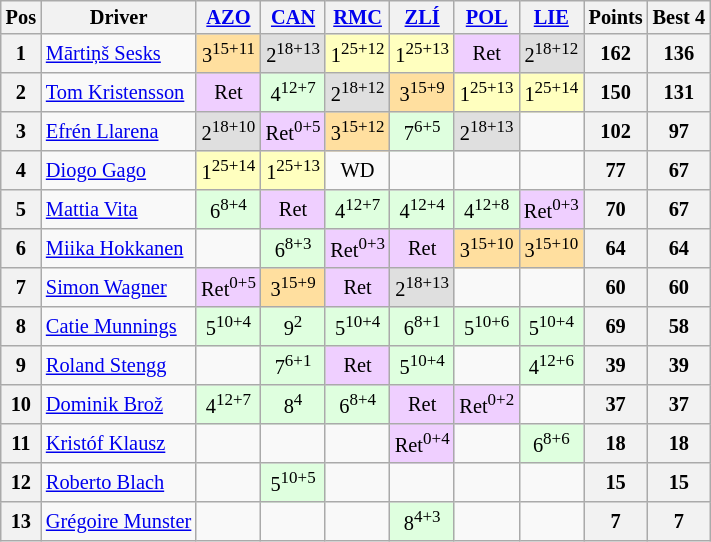<table class="wikitable" style="font-size: 85%; text-align: center;">
<tr valign="top">
<th valign="middle">Pos</th>
<th valign="middle">Driver</th>
<th><a href='#'>AZO</a><br></th>
<th><a href='#'>CAN</a><br></th>
<th><a href='#'>RMC</a><br></th>
<th><a href='#'>ZLÍ</a><br></th>
<th><a href='#'>POL</a><br></th>
<th><a href='#'>LIE</a><br></th>
<th valign="middle">Points</th>
<th valign="middle">Best 4</th>
</tr>
<tr>
<th>1</th>
<td align=left> <a href='#'>Mārtiņš Sesks</a></td>
<td style="background:#ffdf9f;">3<sup>15+11</sup></td>
<td style="background:#dfdfdf;">2<sup>18+13</sup></td>
<td style="background:#ffffbf;">1<sup>25+12</sup></td>
<td style="background:#ffffbf;">1<sup>25+13</sup></td>
<td style="background:#efcfff;">Ret</td>
<td style="background:#dfdfdf;">2<sup>18+12</sup></td>
<th>162</th>
<th>136</th>
</tr>
<tr>
<th>2</th>
<td align=left> <a href='#'>Tom Kristensson</a></td>
<td style="background:#efcfff;">Ret</td>
<td style="background:#dfffdf;">4<sup>12+7</sup></td>
<td style="background:#dfdfdf;">2<sup>18+12</sup></td>
<td style="background:#ffdf9f;">3<sup>15+9</sup></td>
<td style="background:#ffffbf;">1<sup>25+13</sup></td>
<td style="background:#ffffbf;">1<sup>25+14</sup></td>
<th>150</th>
<th>131</th>
</tr>
<tr>
<th>3</th>
<td align=left> <a href='#'>Efrén Llarena</a></td>
<td style="background:#dfdfdf;">2<sup>18+10</sup></td>
<td style="background:#efcfff;">Ret<sup>0+5</sup></td>
<td style="background:#ffdf9f;">3<sup>15+12</sup></td>
<td style="background:#dfffdf;">7<sup>6+5</sup></td>
<td style="background:#dfdfdf;">2<sup>18+13</sup></td>
<td></td>
<th>102</th>
<th>97</th>
</tr>
<tr>
<th>4</th>
<td align=left> <a href='#'>Diogo Gago</a></td>
<td style="background:#ffffbf;">1<sup>25+14</sup></td>
<td style="background:#ffffbf;">1<sup>25+13</sup></td>
<td>WD</td>
<td></td>
<td></td>
<td></td>
<th>77</th>
<th>67</th>
</tr>
<tr>
<th>5</th>
<td align=left> <a href='#'>Mattia Vita</a></td>
<td style="background:#dfffdf;">6<sup>8+4</sup></td>
<td style="background:#efcfff;">Ret</td>
<td style="background:#dfffdf;">4<sup>12+7</sup></td>
<td style="background:#dfffdf;">4<sup>12+4</sup></td>
<td style="background:#dfffdf;">4<sup>12+8</sup></td>
<td style="background:#efcfff;">Ret<sup>0+3</sup></td>
<th>70</th>
<th>67</th>
</tr>
<tr>
<th>6</th>
<td align=left> <a href='#'>Miika Hokkanen</a></td>
<td></td>
<td style="background:#dfffdf;">6<sup>8+3</sup></td>
<td style="background:#efcfff;">Ret<sup>0+3</sup></td>
<td style="background:#efcfff;">Ret</td>
<td style="background:#ffdf9f;">3<sup>15+10</sup></td>
<td style="background:#ffdf9f;">3<sup>15+10</sup></td>
<th>64</th>
<th>64</th>
</tr>
<tr>
<th>7</th>
<td align=left> <a href='#'>Simon Wagner</a></td>
<td style="background:#efcfff;">Ret<sup>0+5</sup></td>
<td style="background:#ffdf9f;">3<sup>15+9</sup></td>
<td style="background:#efcfff;">Ret</td>
<td style="background:#dfdfdf;">2<sup>18+13</sup></td>
<td></td>
<td></td>
<th>60</th>
<th>60</th>
</tr>
<tr>
<th>8</th>
<td align=left> <a href='#'>Catie Munnings</a></td>
<td style="background:#dfffdf;">5<sup>10+4</sup></td>
<td style="background:#dfffdf;">9<sup>2</sup></td>
<td style="background:#dfffdf;">5<sup>10+4</sup></td>
<td style="background:#dfffdf;">6<sup>8+1</sup></td>
<td style="background:#dfffdf;">5<sup>10+6</sup></td>
<td style="background:#dfffdf;">5<sup>10+4</sup></td>
<th>69</th>
<th>58</th>
</tr>
<tr>
<th>9</th>
<td align=left> <a href='#'>Roland Stengg</a></td>
<td></td>
<td style="background:#dfffdf;">7<sup>6+1</sup></td>
<td style="background:#efcfff;">Ret</td>
<td style="background:#dfffdf;">5<sup>10+4</sup></td>
<td></td>
<td style="background:#dfffdf;">4<sup>12+6</sup></td>
<th>39</th>
<th>39</th>
</tr>
<tr>
<th>10</th>
<td align=left> <a href='#'>Dominik Brož</a></td>
<td style="background:#dfffdf;">4<sup>12+7</sup></td>
<td style="background:#dfffdf;">8<sup>4</sup></td>
<td style="background:#dfffdf;">6<sup>8+4</sup></td>
<td style="background:#efcfff;">Ret</td>
<td style="background:#efcfff;">Ret<sup>0+2</sup></td>
<td></td>
<th>37</th>
<th>37</th>
</tr>
<tr>
<th>11</th>
<td align=left> <a href='#'>Kristóf Klausz</a></td>
<td></td>
<td></td>
<td></td>
<td style="background:#efcfff;">Ret<sup>0+4</sup></td>
<td></td>
<td style="background:#dfffdf;">6<sup>8+6</sup></td>
<th>18</th>
<th>18</th>
</tr>
<tr>
<th>12</th>
<td align=left> <a href='#'>Roberto Blach</a></td>
<td></td>
<td style="background:#dfffdf;">5<sup>10+5</sup></td>
<td></td>
<td></td>
<td></td>
<td></td>
<th>15</th>
<th>15</th>
</tr>
<tr>
<th>13</th>
<td align=left> <a href='#'>Grégoire Munster</a></td>
<td></td>
<td></td>
<td></td>
<td style="background:#dfffdf;">8<sup>4+3</sup></td>
<td></td>
<td></td>
<th>7</th>
<th>7</th>
</tr>
</table>
